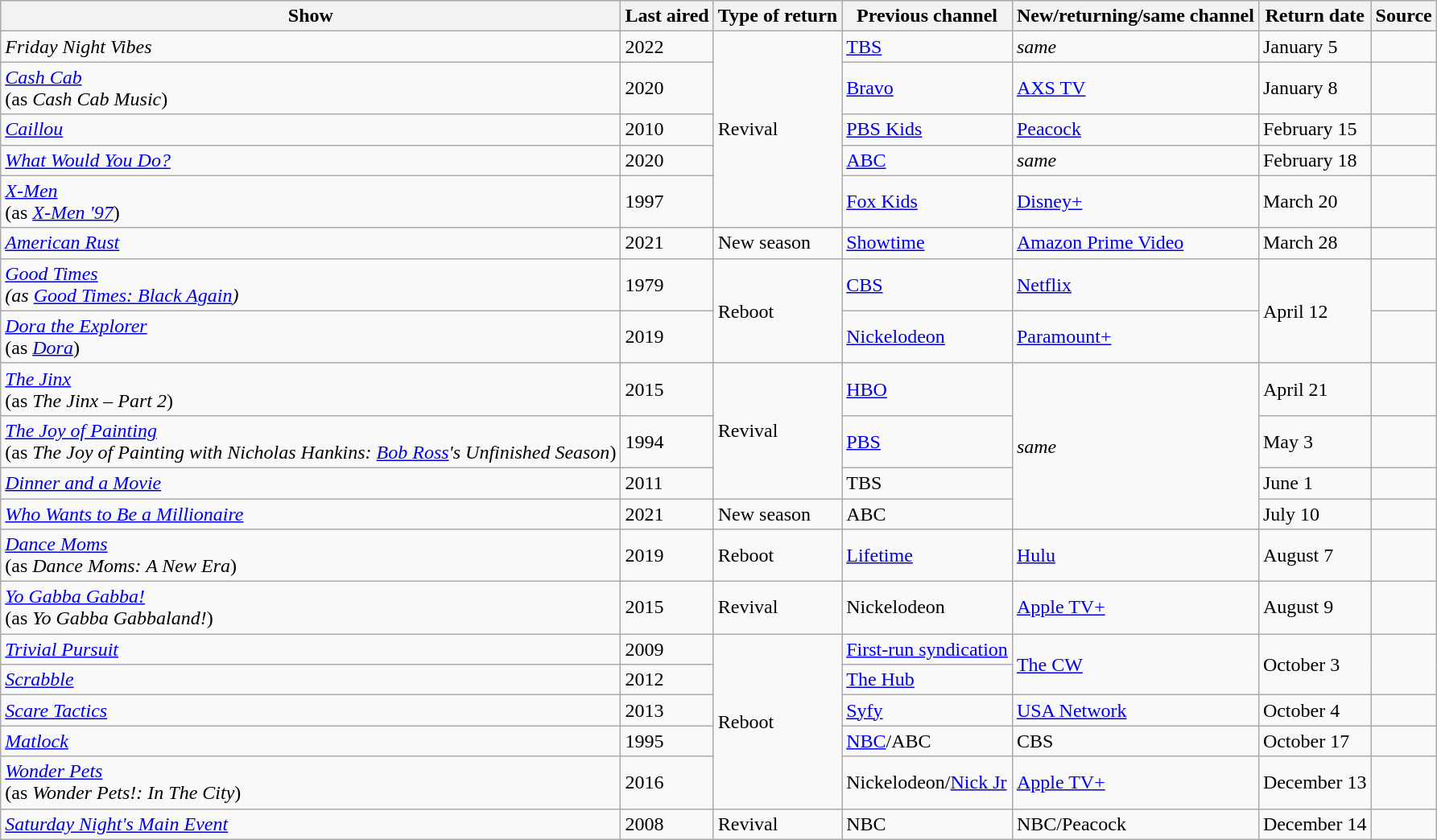<table class="wikitable sortable">
<tr>
<th>Show</th>
<th>Last aired</th>
<th>Type of return</th>
<th>Previous channel</th>
<th>New/returning/same channel</th>
<th>Return date</th>
<th>Source</th>
</tr>
<tr>
<td><em>Friday Night Vibes</em></td>
<td>2022</td>
<td rowspan="5">Revival</td>
<td><a href='#'>TBS</a></td>
<td><em>same</em></td>
<td>January 5</td>
<td></td>
</tr>
<tr>
<td><em><a href='#'>Cash Cab</a></em><br>(as <em>Cash Cab Music</em>)</td>
<td>2020</td>
<td><a href='#'>Bravo</a></td>
<td><a href='#'>AXS TV</a></td>
<td>January 8</td>
<td></td>
</tr>
<tr>
<td><em><a href='#'>Caillou</a></em></td>
<td>2010</td>
<td><a href='#'>PBS Kids</a></td>
<td><a href='#'>Peacock</a></td>
<td>February 15</td>
<td></td>
</tr>
<tr>
<td><em><a href='#'>What Would You Do?</a></em></td>
<td>2020</td>
<td><a href='#'>ABC</a></td>
<td><em>same</em></td>
<td>February 18</td>
<td></td>
</tr>
<tr>
<td><em><a href='#'>X-Men</a></em><br>(as <em><a href='#'>X-Men '97</a></em>)</td>
<td>1997</td>
<td><a href='#'>Fox Kids</a></td>
<td><a href='#'>Disney+</a></td>
<td>March 20</td>
<td></td>
</tr>
<tr>
<td><em><a href='#'>American Rust</a></em></td>
<td>2021</td>
<td>New season</td>
<td><a href='#'>Showtime</a></td>
<td><a href='#'>Amazon Prime Video</a></td>
<td>March 28</td>
<td></td>
</tr>
<tr>
<td><em><a href='#'>Good Times</a><br>(as <a href='#'>Good Times: Black Again</a>)</em></td>
<td>1979</td>
<td rowspan="2">Reboot</td>
<td><a href='#'>CBS</a></td>
<td><a href='#'>Netflix</a></td>
<td rowspan="2">April 12</td>
<td></td>
</tr>
<tr>
<td><em><a href='#'>Dora the Explorer</a></em><br>(as <em><a href='#'>Dora</a></em>)</td>
<td>2019</td>
<td><a href='#'>Nickelodeon</a></td>
<td><a href='#'>Paramount+</a></td>
<td></td>
</tr>
<tr>
<td><em><a href='#'>The Jinx</a></em><br>(as <em>The Jinx – Part 2</em>)</td>
<td>2015</td>
<td rowspan="3">Revival</td>
<td><a href='#'>HBO</a></td>
<td rowspan="4"><em>same</em></td>
<td>April 21</td>
<td></td>
</tr>
<tr>
<td><em><a href='#'>The Joy of Painting</a></em><br>(as <em>The Joy of Painting with Nicholas Hankins: <a href='#'>Bob Ross</a>'s Unfinished Season</em>)</td>
<td>1994</td>
<td><a href='#'>PBS</a></td>
<td>May 3</td>
<td></td>
</tr>
<tr>
<td><em><a href='#'>Dinner and a Movie</a></em></td>
<td>2011</td>
<td>TBS</td>
<td>June 1</td>
<td></td>
</tr>
<tr>
<td><em><a href='#'>Who Wants to Be a Millionaire</a></em></td>
<td>2021</td>
<td>New season</td>
<td>ABC</td>
<td>July 10</td>
<td></td>
</tr>
<tr>
<td><em><a href='#'>Dance Moms</a></em><br>(as <em>Dance Moms: A New Era</em>)</td>
<td>2019</td>
<td>Reboot</td>
<td><a href='#'>Lifetime</a></td>
<td><a href='#'>Hulu</a></td>
<td>August 7</td>
<td></td>
</tr>
<tr>
<td><em><a href='#'>Yo Gabba Gabba!</a></em><br>(as <em>Yo Gabba Gabbaland!</em>)</td>
<td>2015</td>
<td>Revival</td>
<td>Nickelodeon</td>
<td><a href='#'>Apple TV+</a></td>
<td>August 9</td>
<td></td>
</tr>
<tr>
<td><em><a href='#'>Trivial Pursuit</a></em></td>
<td>2009</td>
<td rowspan="5">Reboot</td>
<td><a href='#'>First-run syndication</a></td>
<td rowspan="2"><a href='#'>The CW</a></td>
<td rowspan="2">October 3</td>
<td rowspan="2"></td>
</tr>
<tr>
<td><em><a href='#'>Scrabble</a></em></td>
<td>2012</td>
<td><a href='#'>The Hub</a></td>
</tr>
<tr>
<td><em><a href='#'>Scare Tactics</a></em></td>
<td>2013</td>
<td><a href='#'>Syfy</a></td>
<td><a href='#'>USA Network</a></td>
<td>October 4</td>
<td></td>
</tr>
<tr>
<td><em><a href='#'>Matlock</a></em></td>
<td>1995</td>
<td><a href='#'>NBC</a>/ABC</td>
<td>CBS</td>
<td>October 17</td>
<td></td>
</tr>
<tr>
<td><em><a href='#'>Wonder Pets</a></em><br>(as <em>Wonder Pets!: In The City</em>)</td>
<td>2016</td>
<td>Nickelodeon/<a href='#'>Nick Jr</a></td>
<td><a href='#'>Apple TV+</a></td>
<td>December 13</td>
<td></td>
</tr>
<tr>
<td><em><a href='#'>Saturday Night's Main Event</a></em></td>
<td>2008</td>
<td>Revival</td>
<td>NBC</td>
<td>NBC/Peacock</td>
<td>December 14</td>
<td></td>
</tr>
</table>
